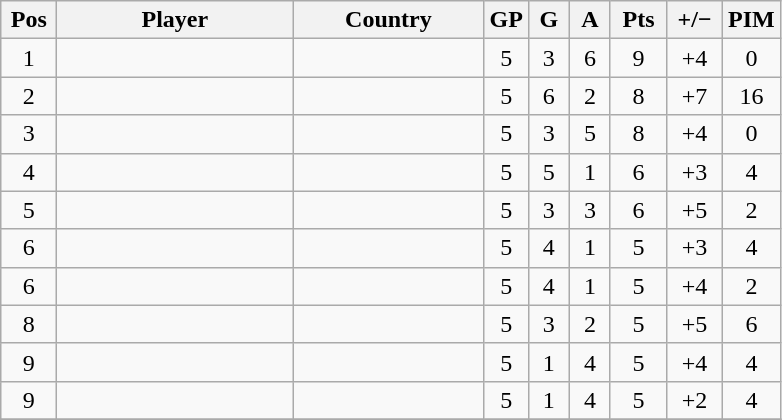<table class="wikitable sortable" style="text-align: center;">
<tr>
<th width="30">Pos</th>
<th width="150">Player</th>
<th width="120">Country</th>
<th width="20">GP</th>
<th width="20">G</th>
<th width="20">A</th>
<th width="30">Pts</th>
<th width="30">+/−</th>
<th width="30">PIM</th>
</tr>
<tr>
<td>1</td>
<td align="left"></td>
<td align="left"></td>
<td>5</td>
<td>3</td>
<td>6</td>
<td>9</td>
<td>+4</td>
<td>0</td>
</tr>
<tr>
<td>2</td>
<td align="left"></td>
<td align="left"></td>
<td>5</td>
<td>6</td>
<td>2</td>
<td>8</td>
<td>+7</td>
<td>16</td>
</tr>
<tr>
<td>3</td>
<td align="left"></td>
<td align="left"></td>
<td>5</td>
<td>3</td>
<td>5</td>
<td>8</td>
<td>+4</td>
<td>0</td>
</tr>
<tr>
<td>4</td>
<td align="left"></td>
<td align="left"></td>
<td>5</td>
<td>5</td>
<td>1</td>
<td>6</td>
<td>+3</td>
<td>4</td>
</tr>
<tr>
<td>5</td>
<td align="left"></td>
<td align="left"></td>
<td>5</td>
<td>3</td>
<td>3</td>
<td>6</td>
<td>+5</td>
<td>2</td>
</tr>
<tr>
<td>6</td>
<td align="left"></td>
<td align="left"></td>
<td>5</td>
<td>4</td>
<td>1</td>
<td>5</td>
<td>+3</td>
<td>4</td>
</tr>
<tr>
<td>6</td>
<td align="left"></td>
<td align="left"></td>
<td>5</td>
<td>4</td>
<td>1</td>
<td>5</td>
<td>+4</td>
<td>2</td>
</tr>
<tr>
<td>8</td>
<td align="left"></td>
<td align="left"></td>
<td>5</td>
<td>3</td>
<td>2</td>
<td>5</td>
<td>+5</td>
<td>6</td>
</tr>
<tr>
<td>9</td>
<td align="left"></td>
<td align="left"></td>
<td>5</td>
<td>1</td>
<td>4</td>
<td>5</td>
<td>+4</td>
<td>4</td>
</tr>
<tr>
<td>9</td>
<td align="left"></td>
<td align="left"></td>
<td>5</td>
<td>1</td>
<td>4</td>
<td>5</td>
<td>+2</td>
<td>4</td>
</tr>
<tr>
</tr>
</table>
